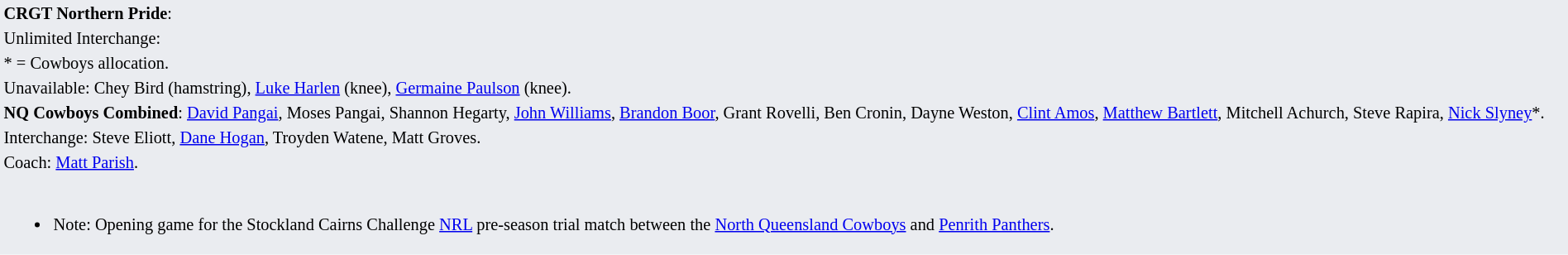<table style="background:#eaecf0; font-size:85%; width:100%;">
<tr>
<td><strong>CRGT Northern Pride</strong>:             </td>
</tr>
<tr>
<td>Unlimited Interchange:        </td>
</tr>
<tr>
<td>* = Cowboys allocation.</td>
</tr>
<tr>
<td>Unavailable: Chey Bird (hamstring), <a href='#'>Luke Harlen</a> (knee), <a href='#'>Germaine Paulson</a> (knee).</td>
</tr>
<tr>
<td><strong>NQ Cowboys Combined</strong>: <a href='#'>David Pangai</a>, Moses Pangai, Shannon Hegarty, <a href='#'>John Williams</a>, <a href='#'>Brandon Boor</a>, Grant Rovelli, Ben Cronin, Dayne Weston, <a href='#'>Clint Amos</a>, <a href='#'>Matthew Bartlett</a>, Mitchell Achurch, Steve Rapira, <a href='#'>Nick Slyney</a>*.</td>
</tr>
<tr>
<td>Interchange: Steve Eliott, <a href='#'>Dane Hogan</a>, Troyden Watene, Matt Groves.</td>
</tr>
<tr>
<td>Coach: <a href='#'>Matt Parish</a>.</td>
</tr>
<tr>
<td><br><ul><li>Note: Opening game for the Stockland Cairns Challenge <a href='#'>NRL</a> pre-season trial match between the <a href='#'>North Queensland Cowboys</a> and <a href='#'>Penrith Panthers</a>.</li></ul></td>
</tr>
</table>
